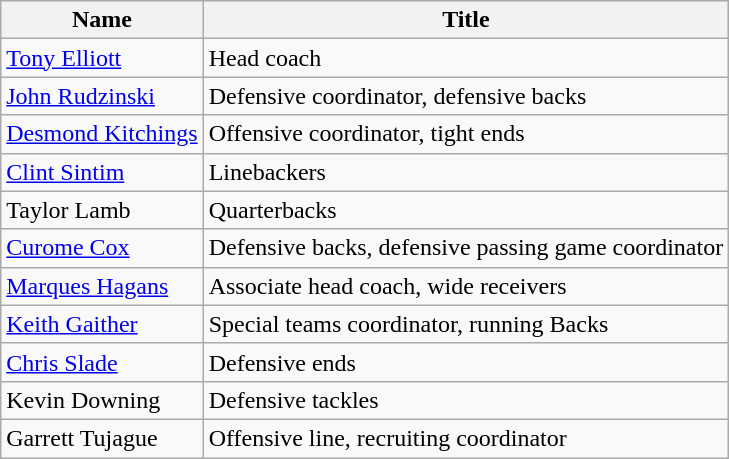<table class="wikitable" border="1">
<tr>
<th>Name</th>
<th>Title</th>
</tr>
<tr>
<td><a href='#'>Tony Elliott</a></td>
<td>Head coach</td>
</tr>
<tr>
<td><a href='#'>John Rudzinski</a></td>
<td>Defensive coordinator, defensive backs</td>
</tr>
<tr>
<td><a href='#'>Desmond Kitchings</a></td>
<td>Offensive coordinator, tight ends</td>
</tr>
<tr>
<td><a href='#'>Clint Sintim</a></td>
<td>Linebackers</td>
</tr>
<tr>
<td>Taylor Lamb</td>
<td>Quarterbacks</td>
</tr>
<tr>
<td><a href='#'>Curome Cox</a></td>
<td>Defensive backs, defensive passing game coordinator</td>
</tr>
<tr>
<td><a href='#'>Marques Hagans</a></td>
<td>Associate head coach, wide receivers</td>
</tr>
<tr>
<td><a href='#'>Keith Gaither</a></td>
<td>Special teams coordinator, running Backs</td>
</tr>
<tr>
<td><a href='#'>Chris Slade</a></td>
<td>Defensive ends</td>
</tr>
<tr>
<td>Kevin Downing</td>
<td>Defensive tackles</td>
</tr>
<tr>
<td>Garrett Tujague</td>
<td>Offensive line, recruiting coordinator</td>
</tr>
</table>
